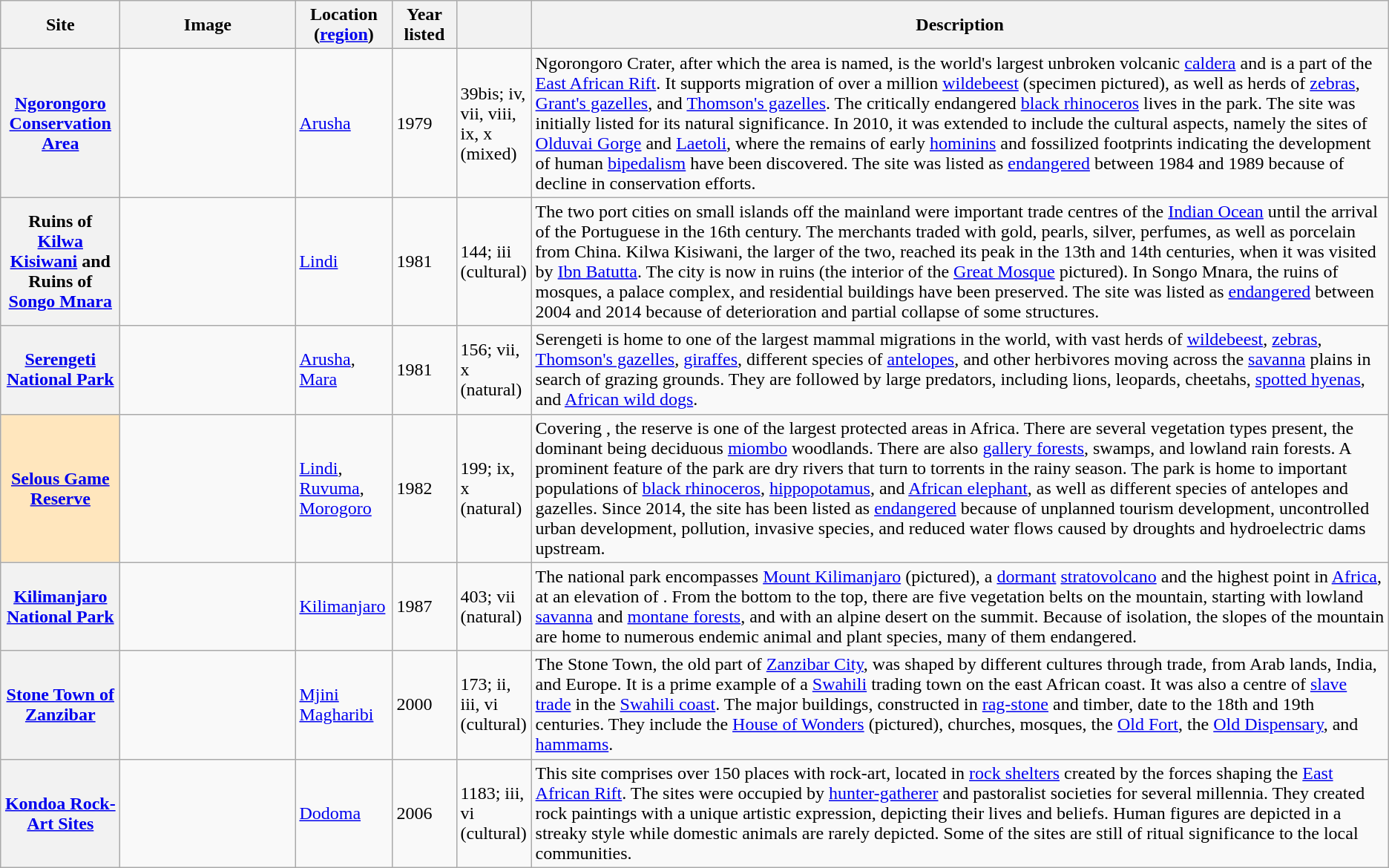<table class="wikitable sortable plainrowheaders">
<tr>
<th style="width:100px;" scope="col">Site</th>
<th class="unsortable"  style="width:150px;" scope="col">Image</th>
<th style="width:80px;" scope="col">Location (<a href='#'>region</a>)</th>
<th style="width:50px;" scope="col">Year listed</th>
<th style="width:60px;" scope="col" data-sort-type="number"></th>
<th scope="col" class="unsortable">Description</th>
</tr>
<tr>
<th scope="row"><a href='#'>Ngorongoro Conservation Area</a></th>
<td></td>
<td><a href='#'>Arusha</a></td>
<td>1979</td>
<td>39bis; iv, vii, viii, ix, x (mixed)</td>
<td>Ngorongoro Crater, after which the area is named, is the world's largest unbroken volcanic <a href='#'>caldera</a> and is a part of the <a href='#'>East African Rift</a>. It supports migration of over a million <a href='#'>wildebeest</a> (specimen pictured), as well as herds of <a href='#'>zebras</a>, <a href='#'>Grant's gazelles</a>, and <a href='#'>Thomson's gazelles</a>. The critically endangered <a href='#'>black rhinoceros</a> lives in the park. The site was initially listed for its natural significance. In 2010, it was extended to include the cultural aspects, namely the sites of <a href='#'>Olduvai Gorge</a> and <a href='#'>Laetoli</a>, where the remains of early <a href='#'>hominins</a> and fossilized footprints indicating the development of human <a href='#'>bipedalism</a> have been discovered. The site was listed as <a href='#'>endangered</a> between 1984 and 1989 because of decline in conservation efforts.</td>
</tr>
<tr>
<th scope="row">Ruins of <a href='#'>Kilwa Kisiwani</a> and Ruins of <a href='#'>Songo Mnara</a></th>
<td></td>
<td><a href='#'>Lindi</a></td>
<td>1981</td>
<td>144; iii (cultural)</td>
<td>The two port cities on small islands off the mainland were important trade centres of the <a href='#'>Indian Ocean</a> until the arrival of the Portuguese in the 16th century. The merchants traded with gold, pearls, silver, perfumes, as well as porcelain from China. Kilwa Kisiwani, the larger of the two, reached its peak in the 13th and 14th centuries, when it was visited by <a href='#'>Ibn Batutta</a>.  The city is now in ruins (the interior of the <a href='#'>Great Mosque</a> pictured). In Songo Mnara, the ruins of mosques, a palace complex, and residential buildings have been preserved. The site was listed as <a href='#'>endangered</a> between 2004 and 2014 because of deterioration and partial collapse of some structures.</td>
</tr>
<tr>
<th scope="row"><a href='#'>Serengeti National Park</a></th>
<td></td>
<td><a href='#'>Arusha</a>, <a href='#'>Mara</a></td>
<td>1981</td>
<td>156; vii, x (natural)</td>
<td>Serengeti is home to one of the largest mammal migrations in the world, with vast herds of <a href='#'>wildebeest</a>, <a href='#'>zebras</a>, <a href='#'>Thomson's gazelles</a>, <a href='#'>giraffes</a>, different species of <a href='#'>antelopes</a>, and other herbivores moving across the <a href='#'>savanna</a> plains in search of grazing grounds. They are followed by large predators, including lions, leopards, cheetahs, <a href='#'>spotted hyenas</a>, and <a href='#'>African wild dogs</a>.</td>
</tr>
<tr>
<th scope="row" style="background-color:#FFE6BD"><a href='#'>Selous Game Reserve</a></th>
<td></td>
<td><a href='#'>Lindi</a>, <a href='#'>Ruvuma</a>, <a href='#'>Morogoro</a></td>
<td>1982</td>
<td>199; ix, x (natural)</td>
<td>Covering , the reserve is one of the largest protected areas in Africa. There are several vegetation types present, the dominant being deciduous <a href='#'>miombo</a> woodlands. There are also <a href='#'>gallery forests</a>, swamps, and lowland rain forests. A prominent feature of the park are dry rivers that turn to torrents in the rainy season. The park is home to important populations of <a href='#'>black rhinoceros</a>, <a href='#'>hippopotamus</a>, and <a href='#'>African elephant</a>, as well as different species of antelopes and gazelles. Since 2014, the site has been listed as <a href='#'>endangered</a> because of unplanned tourism development, uncontrolled urban development, pollution, invasive species, and reduced water flows caused by droughts and hydroelectric dams upstream.</td>
</tr>
<tr>
<th scope="row"><a href='#'>Kilimanjaro National Park</a></th>
<td></td>
<td><a href='#'>Kilimanjaro</a></td>
<td>1987</td>
<td>403; vii (natural)</td>
<td>The national park encompasses <a href='#'>Mount Kilimanjaro</a> (pictured), a <a href='#'>dormant</a> <a href='#'>stratovolcano</a> and the highest point in <a href='#'>Africa</a>, at an elevation of . From the bottom to the top, there are five vegetation belts on the mountain, starting with lowland <a href='#'>savanna</a> and <a href='#'>montane forests</a>, and with an alpine desert on the summit. Because of isolation, the slopes of the mountain are home to numerous endemic animal and plant species, many of them endangered.</td>
</tr>
<tr>
<th scope="row"><a href='#'>Stone Town of Zanzibar</a></th>
<td></td>
<td><a href='#'>Mjini Magharibi</a></td>
<td>2000</td>
<td>173; ii, iii, vi (cultural)</td>
<td>The Stone Town, the old part of <a href='#'>Zanzibar City</a>, was shaped by different cultures through trade, from Arab lands, India, and Europe. It is a prime example of a <a href='#'>Swahili</a> trading town on the east African coast. It was also a centre of <a href='#'>slave trade</a> in the <a href='#'>Swahili coast</a>. The major buildings, constructed in <a href='#'>rag-stone</a> and timber, date to the 18th and 19th centuries. They include the <a href='#'>House of Wonders</a> (pictured), churches, mosques, the <a href='#'>Old Fort</a>, the <a href='#'>Old Dispensary</a>, and <a href='#'>hammams</a>.</td>
</tr>
<tr>
<th scope="row"><a href='#'>Kondoa Rock-Art Sites</a></th>
<td></td>
<td><a href='#'>Dodoma</a></td>
<td>2006</td>
<td>1183; iii, vi (cultural)</td>
<td>This site comprises over 150 places with rock-art, located in <a href='#'>rock shelters</a> created by the forces shaping the <a href='#'>East African Rift</a>. The sites were occupied by <a href='#'>hunter-gatherer</a> and pastoralist societies for several millennia. They created rock paintings with a unique artistic expression, depicting their lives and beliefs. Human figures are depicted in a streaky style while domestic animals are rarely depicted. Some of the sites are still of ritual significance to the local communities.</td>
</tr>
</table>
